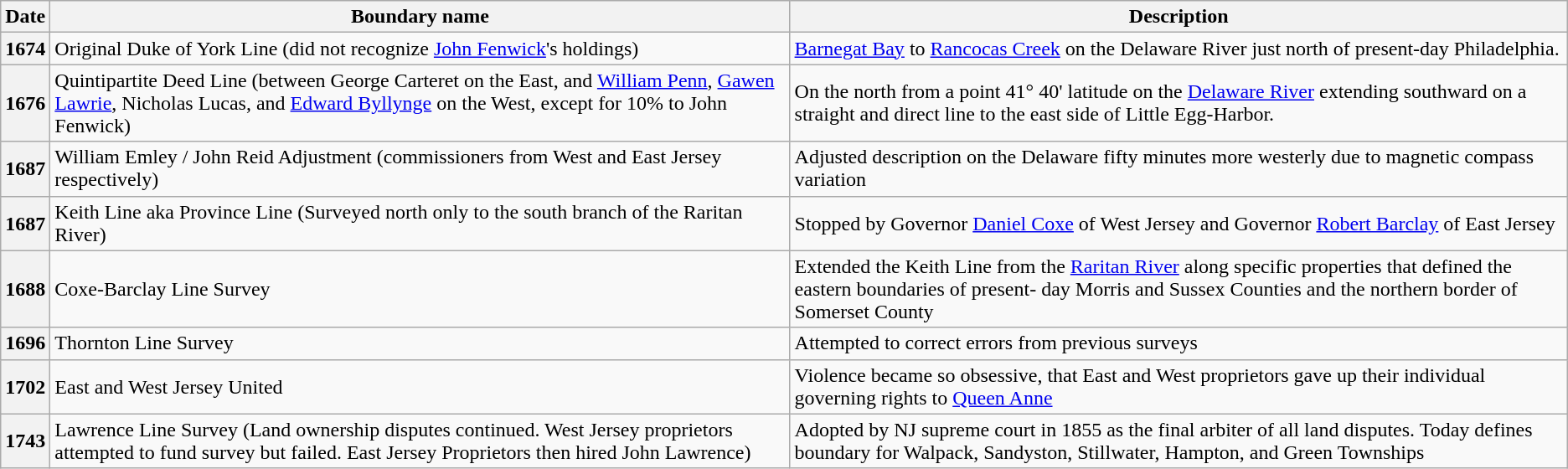<table class="wikitable plainrowheaders">
<tr>
<th scope="col">Date</th>
<th scope="col">Boundary name</th>
<th scope="col">Description</th>
</tr>
<tr>
<th scope="row">1674</th>
<td>Original Duke of York Line (did not recognize <a href='#'>John Fenwick</a>'s holdings)</td>
<td><a href='#'>Barnegat Bay</a> to <a href='#'>Rancocas Creek</a> on the Delaware River just north of present-day Philadelphia.</td>
</tr>
<tr>
<th scope="row">1676</th>
<td>Quintipartite Deed Line (between George Carteret on the East, and <a href='#'>William Penn</a>, <a href='#'>Gawen Lawrie</a>, Nicholas Lucas, and <a href='#'>Edward Byllynge</a> on the West, except for 10% to John Fenwick)</td>
<td>On the north from a point 41° 40' latitude on the <a href='#'>Delaware River</a> extending southward on a straight and direct line to the east side of Little Egg-Harbor.</td>
</tr>
<tr>
<th scope="row">1687</th>
<td>William Emley / John Reid Adjustment (commissioners from West and East Jersey respectively)</td>
<td>Adjusted description on the Delaware fifty minutes more westerly due to magnetic compass variation</td>
</tr>
<tr>
<th scope="row">1687</th>
<td>Keith Line aka Province Line (Surveyed north only to the south branch of the Raritan River)</td>
<td>Stopped by Governor <a href='#'>Daniel Coxe</a> of West Jersey and Governor <a href='#'>Robert Barclay</a> of East Jersey</td>
</tr>
<tr>
<th scope="row">1688</th>
<td>Coxe-Barclay Line Survey</td>
<td>Extended the Keith Line from the <a href='#'>Raritan River</a> along specific properties that defined the eastern boundaries of present- day Morris and Sussex Counties and the northern border of Somerset County</td>
</tr>
<tr>
<th scope="row">1696</th>
<td>Thornton Line Survey</td>
<td>Attempted to correct errors from previous surveys</td>
</tr>
<tr>
<th scope="row">1702</th>
<td>East and West Jersey United</td>
<td>Violence became so obsessive, that East and West proprietors gave up their individual governing rights to <a href='#'>Queen Anne</a></td>
</tr>
<tr>
<th scope="row">1743</th>
<td>Lawrence Line Survey (Land ownership disputes continued. West Jersey proprietors attempted to fund survey but failed. East Jersey Proprietors then hired John Lawrence)</td>
<td>Adopted by NJ supreme court in 1855 as the final arbiter of all land disputes. Today defines boundary for Walpack, Sandyston, Stillwater, Hampton, and Green Townships</td>
</tr>
</table>
